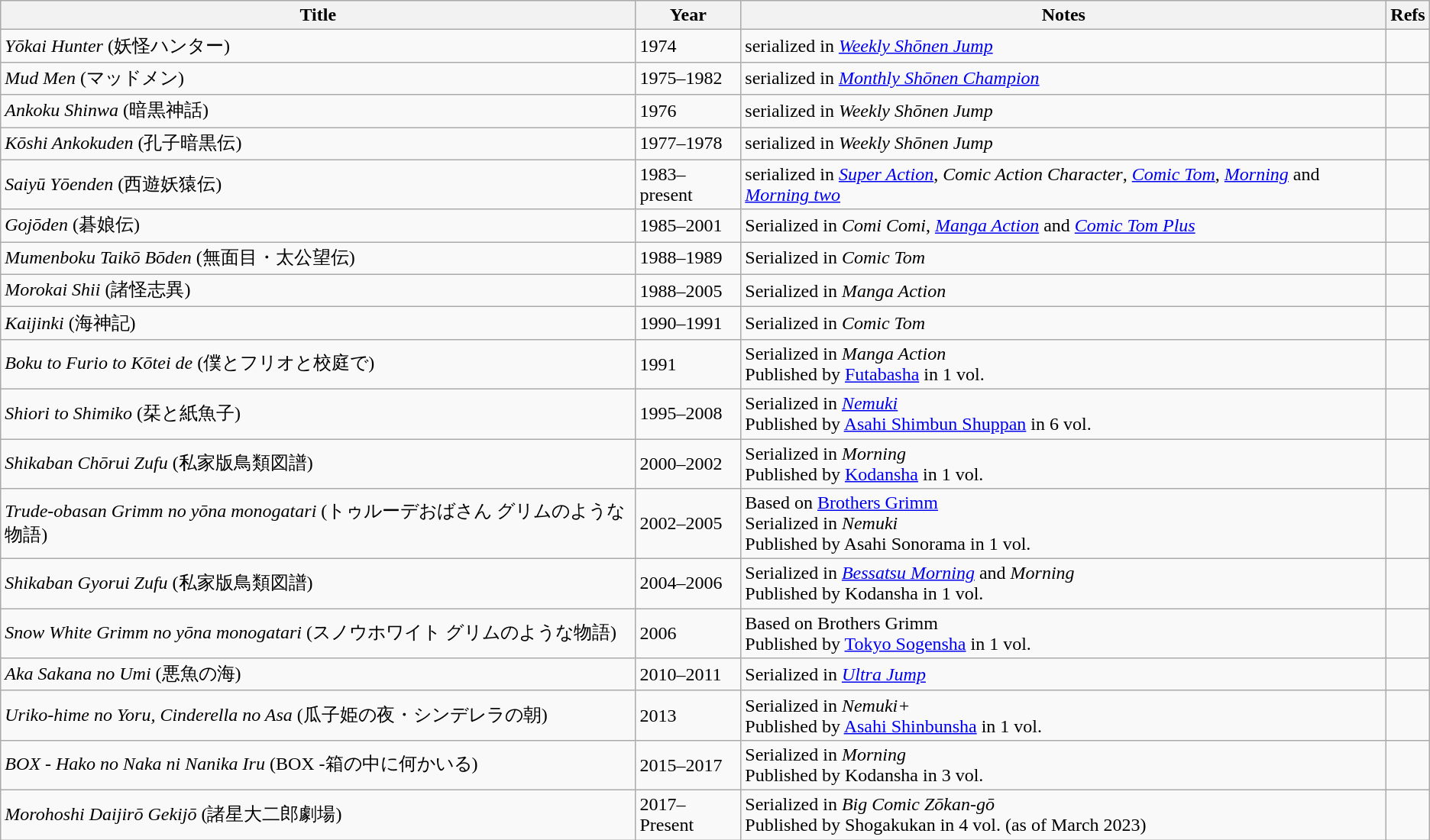<table class="wikitable sortable">
<tr>
<th>Title</th>
<th>Year</th>
<th>Notes</th>
<th>Refs</th>
</tr>
<tr>
<td><em>Yōkai Hunter</em> (妖怪ハンター)</td>
<td>1974</td>
<td>serialized in <em><a href='#'>Weekly Shōnen Jump</a></em></td>
<td></td>
</tr>
<tr>
<td><em>Mud Men</em> (マッドメン)</td>
<td>1975–1982</td>
<td>serialized in <em><a href='#'>Monthly Shōnen Champion</a></em></td>
<td></td>
</tr>
<tr>
<td><em>Ankoku Shinwa</em> (暗黒神話)</td>
<td>1976</td>
<td>serialized in <em>Weekly Shōnen Jump</em></td>
<td></td>
</tr>
<tr>
<td><em>Kōshi Ankokuden</em> (孔子暗黒伝)</td>
<td>1977–1978</td>
<td>serialized in <em>Weekly Shōnen Jump</em></td>
<td></td>
</tr>
<tr>
<td><em>Saiyū Yōenden</em> (西遊妖猿伝)</td>
<td>1983–present</td>
<td>serialized in <em><a href='#'>Super Action</a></em>, <em>Comic Action Character</em>, <em><a href='#'>Comic Tom</a></em>, <em><a href='#'>Morning</a></em> and <em><a href='#'>Morning two</a></em></td>
<td></td>
</tr>
<tr>
<td><em>Gojōden</em> (碁娘伝)</td>
<td>1985–2001</td>
<td>Serialized in <em>Comi Comi</em>, <em><a href='#'>Manga Action</a></em> and <em><a href='#'>Comic Tom Plus</a></em></td>
<td></td>
</tr>
<tr>
<td><em>Mumenboku Taikō Bōden</em> (無面目・太公望伝)</td>
<td>1988–1989</td>
<td>Serialized in <em>Comic Tom</em></td>
<td></td>
</tr>
<tr>
<td><em>Morokai Shii</em> (諸怪志異)</td>
<td>1988–2005</td>
<td>Serialized in <em>Manga Action</em></td>
<td></td>
</tr>
<tr>
<td><em>Kaijinki</em> (海神記)</td>
<td>1990–1991</td>
<td>Serialized in <em>Comic Tom</em></td>
<td></td>
</tr>
<tr>
<td><em>Boku to Furio to Kōtei de</em> (僕とフリオと校庭で)</td>
<td>1991</td>
<td>Serialized in <em>Manga Action</em><br>Published by <a href='#'>Futabasha</a> in 1 vol.</td>
<td></td>
</tr>
<tr>
<td><em>Shiori to Shimiko</em> (栞と紙魚子)</td>
<td>1995–2008</td>
<td>Serialized in <em><a href='#'>Nemuki</a></em><br>Published by <a href='#'>Asahi Shimbun Shuppan</a> in 6 vol.</td>
<td></td>
</tr>
<tr>
<td><em>Shikaban Chōrui Zufu</em> (私家版鳥類図譜)</td>
<td>2000–2002</td>
<td>Serialized in <em>Morning</em><br>Published by <a href='#'>Kodansha</a> in 1 vol.</td>
<td></td>
</tr>
<tr>
<td><em>Trude-obasan Grimm no yōna monogatari</em> (トゥルーデおばさん グリムのような物語)</td>
<td>2002–2005</td>
<td>Based on <a href='#'>Brothers Grimm</a><br>Serialized in <em>Nemuki</em><br>Published by Asahi Sonorama in 1 vol.</td>
<td></td>
</tr>
<tr>
<td><em>Shikaban Gyorui Zufu</em> (私家版鳥類図譜)</td>
<td>2004–2006</td>
<td>Serialized in <em><a href='#'>Bessatsu Morning</a></em> and <em>Morning</em><br>Published by Kodansha in 1 vol.</td>
<td></td>
</tr>
<tr>
<td><em>Snow White Grimm no yōna monogatari</em> (スノウホワイト グリムのような物語)</td>
<td>2006</td>
<td>Based on Brothers Grimm<br>Published by <a href='#'>Tokyo Sogensha</a> in 1 vol.</td>
<td></td>
</tr>
<tr>
<td><em>Aka Sakana no Umi</em> (悪魚の海)</td>
<td>2010–2011</td>
<td>Serialized in <em><a href='#'>Ultra Jump</a></em></td>
<td></td>
</tr>
<tr>
<td><em>Uriko-hime no Yoru, Cinderella no Asa</em> (瓜子姫の夜・シンデレラの朝)</td>
<td>2013</td>
<td>Serialized in <em>Nemuki+</em><br>Published by <a href='#'>Asahi Shinbunsha</a> in 1 vol.</td>
<td></td>
</tr>
<tr>
<td><em>BOX - Hako no Naka ni Nanika Iru</em> (BOX -箱の中に何かいる)</td>
<td>2015–2017</td>
<td>Serialized in <em>Morning</em><br>Published by Kodansha in 3 vol.</td>
<td></td>
</tr>
<tr>
<td><em>Morohoshi Daijirō Gekijō</em> (諸星大二郎劇場)</td>
<td>2017–Present</td>
<td>Serialized in <em>Big Comic Zōkan-gō</em><br>Published by Shogakukan in 4 vol. (as of March 2023)</td>
<td></td>
</tr>
</table>
